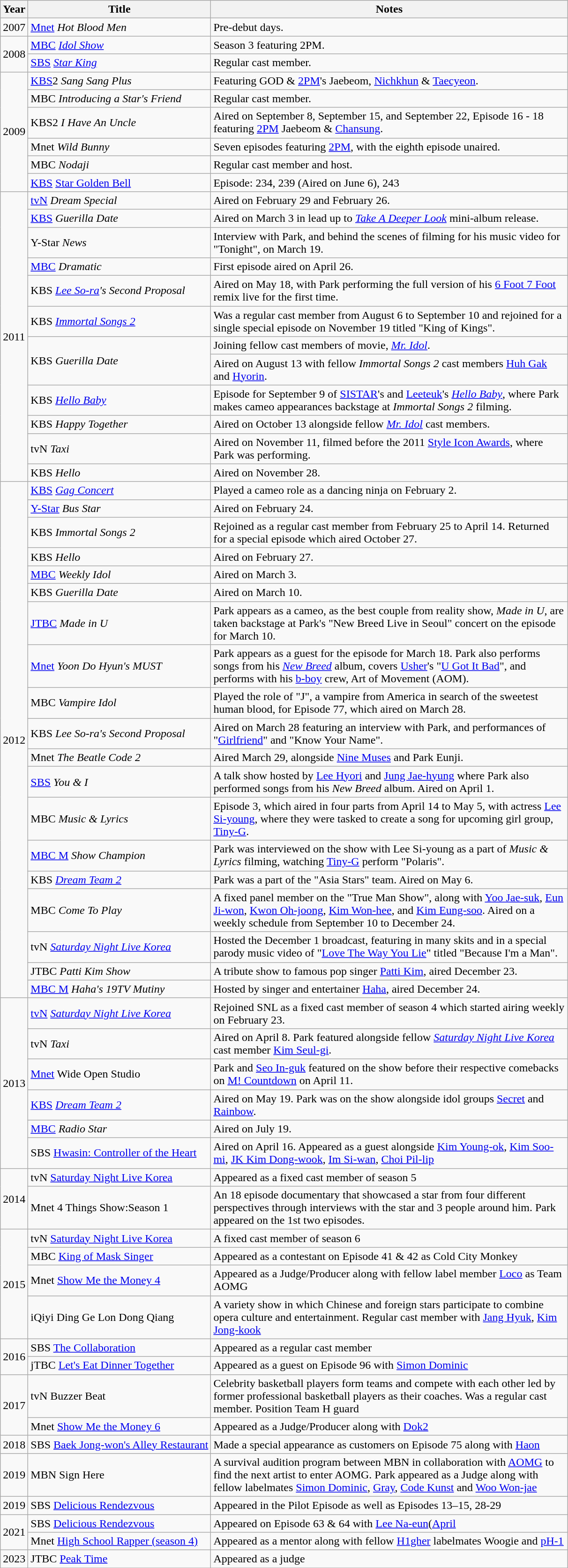<table class="wikitable">
<tr>
<th>Year</th>
<th>Title</th>
<th width="500">Notes</th>
</tr>
<tr>
<td>2007</td>
<td><a href='#'>Mnet</a> <em>Hot Blood Men</em></td>
<td>Pre-debut days.</td>
</tr>
<tr>
<td rowspan="2">2008</td>
<td><a href='#'>MBC</a> <em><a href='#'>Idol Show</a></em></td>
<td>Season 3 featuring 2PM.</td>
</tr>
<tr>
<td><a href='#'>SBS</a> <em><a href='#'>Star King</a></em></td>
<td>Regular cast member.</td>
</tr>
<tr>
<td rowspan="6">2009</td>
<td><a href='#'>KBS</a>2 <em>Sang Sang Plus</em></td>
<td>Featuring GOD & <a href='#'>2PM</a>'s Jaebeom, <a href='#'>Nichkhun</a> & <a href='#'>Taecyeon</a>.</td>
</tr>
<tr>
<td>MBC <em>Introducing a Star's Friend</em></td>
<td>Regular cast member.</td>
</tr>
<tr>
<td>KBS2 <em>I Have An Uncle</em></td>
<td>Aired on September 8, September 15, and September 22, Episode 16 - 18 featuring <a href='#'>2PM</a> Jaebeom & <a href='#'>Chansung</a>.</td>
</tr>
<tr>
<td>Mnet <em>Wild Bunny</em></td>
<td>Seven episodes featuring <a href='#'>2PM</a>, with the eighth episode unaired.</td>
</tr>
<tr>
<td>MBC <em>Nodaji</em></td>
<td>Regular cast member and host.</td>
</tr>
<tr>
<td><a href='#'>KBS</a> <a href='#'>Star Golden Bell</a></td>
<td>Episode: 234, 239 (Aired on June 6), 243</td>
</tr>
<tr>
<td rowspan="12">2011</td>
<td><a href='#'>tvN</a> <em>Dream Special</em></td>
<td>Aired on February 29 and February 26.</td>
</tr>
<tr>
<td><a href='#'>KBS</a> <em>Guerilla Date</em></td>
<td>Aired on March 3 in lead up to <em><a href='#'>Take A Deeper Look</a></em> mini-album release.</td>
</tr>
<tr>
<td>Y-Star <em>News</em></td>
<td>Interview with Park, and behind the scenes of filming for his music video for "Tonight", on March 19.</td>
</tr>
<tr>
<td><a href='#'>MBC</a> <em>Dramatic</em></td>
<td>First episode aired on April 26.</td>
</tr>
<tr>
<td>KBS <em><a href='#'>Lee So-ra</a>'s Second Proposal</em></td>
<td>Aired on May 18, with Park performing the full version of his <a href='#'>6 Foot 7 Foot</a> remix live for the first time.</td>
</tr>
<tr>
<td rowspan="1">KBS <em><a href='#'>Immortal Songs 2</a></em></td>
<td>Was a regular cast member from August 6 to September 10 and rejoined for a single special episode on November 19 titled "King of Kings".</td>
</tr>
<tr>
<td rowspan="2">KBS <em>Guerilla Date</em></td>
<td>Joining fellow cast members of movie, <em><a href='#'>Mr. Idol</a></em>.</td>
</tr>
<tr>
<td>Aired on August 13 with fellow <em>Immortal Songs 2</em> cast members <a href='#'>Huh Gak</a> and <a href='#'>Hyorin</a>.</td>
</tr>
<tr>
<td>KBS <em><a href='#'>Hello Baby</a></em></td>
<td>Episode for September 9 of <a href='#'>SISTAR</a>'s and <a href='#'>Leeteuk</a>'s <em><a href='#'>Hello Baby</a></em>, where Park makes cameo appearances backstage at <em>Immortal Songs 2</em> filming.</td>
</tr>
<tr>
<td>KBS <em>Happy Together</em></td>
<td>Aired on October 13 alongside fellow <em><a href='#'>Mr. Idol</a></em> cast members.</td>
</tr>
<tr>
<td>tvN <em>Taxi</em></td>
<td>Aired on November 11, filmed before the 2011 <a href='#'>Style Icon Awards</a>, where Park was performing.</td>
</tr>
<tr>
<td>KBS <em>Hello</em></td>
<td>Aired on November 28.</td>
</tr>
<tr>
<td rowspan="19">2012</td>
<td><a href='#'>KBS</a> <em><a href='#'>Gag Concert</a></em></td>
<td>Played a cameo role as a dancing ninja on February 2.</td>
</tr>
<tr>
<td><a href='#'>Y-Star</a> <em>Bus Star</em></td>
<td>Aired on February 24.</td>
</tr>
<tr>
<td rowspan="1">KBS <em>Immortal Songs 2</em></td>
<td>Rejoined as a regular cast member from February 25 to April 14. Returned for a special episode which aired October 27.</td>
</tr>
<tr>
<td>KBS <em>Hello</em></td>
<td>Aired on February 27.</td>
</tr>
<tr>
<td><a href='#'>MBC</a> <em>Weekly Idol</em></td>
<td>Aired on March 3.</td>
</tr>
<tr>
<td>KBS <em>Guerilla Date</em></td>
<td>Aired on March 10.</td>
</tr>
<tr>
<td><a href='#'>JTBC</a> <em>Made in U</em></td>
<td>Park appears as a cameo, as the best couple from reality show, <em>Made in U</em>, are taken backstage at Park's "New Breed Live in Seoul" concert on the episode for March 10.</td>
</tr>
<tr>
<td><a href='#'>Mnet</a> <em>Yoon Do Hyun's MUST</em></td>
<td>Park appears as a guest for the episode for March 18. Park also performs songs from his <em><a href='#'>New Breed</a></em> album, covers <a href='#'>Usher</a>'s "<a href='#'>U Got It Bad</a>", and performs with his <a href='#'>b-boy</a> crew, Art of Movement (AOM).</td>
</tr>
<tr>
<td>MBC <em>Vampire Idol</em></td>
<td>Played the role of "J", a vampire from America in search of the sweetest human blood, for Episode 77, which aired on March 28.</td>
</tr>
<tr>
<td>KBS <em>Lee So-ra's Second Proposal</em></td>
<td>Aired on March 28 featuring an interview with Park, and performances of "<a href='#'>Girlfriend</a>" and "Know Your Name".</td>
</tr>
<tr>
<td>Mnet <em>The Beatle Code 2</em></td>
<td>Aired March 29, alongside <a href='#'>Nine Muses</a> and Park Eunji.</td>
</tr>
<tr>
<td><a href='#'>SBS</a> <em>You & I</em></td>
<td>A talk show hosted by <a href='#'>Lee Hyori</a> and <a href='#'>Jung Jae-hyung</a> where Park also performed songs from his <em>New Breed</em> album. Aired on April 1.</td>
</tr>
<tr>
<td>MBC <em>Music & Lyrics</em></td>
<td>Episode 3, which aired in four parts from April 14 to May 5, with actress <a href='#'>Lee Si-young</a>, where they were tasked to create a song for upcoming girl group, <a href='#'>Tiny-G</a>.</td>
</tr>
<tr>
<td><a href='#'>MBC M</a> <em>Show Champion</em></td>
<td>Park was interviewed on the show with Lee Si-young as a part of <em>Music & Lyrics</em> filming, watching <a href='#'>Tiny-G</a> perform "Polaris".</td>
</tr>
<tr>
<td>KBS <em><a href='#'>Dream Team 2</a></em></td>
<td>Park was a part of the "Asia Stars" team. Aired on May 6.</td>
</tr>
<tr>
<td>MBC <em>Come To Play</em></td>
<td>A fixed panel member on the "True Man Show", along with <a href='#'>Yoo Jae-suk</a>, <a href='#'>Eun Ji-won</a>, <a href='#'>Kwon Oh-joong</a>, <a href='#'>Kim Won-hee</a>, and <a href='#'>Kim Eung-soo</a>. Aired on a weekly schedule from September 10 to December 24.</td>
</tr>
<tr>
<td>tvN <em><a href='#'>Saturday Night Live Korea</a></em></td>
<td>Hosted the December 1 broadcast, featuring in many skits and in a special parody music video of "<a href='#'>Love The Way You Lie</a>" titled "Because I'm a Man".</td>
</tr>
<tr>
<td>JTBC <em>Patti Kim Show</em></td>
<td>A tribute show to famous pop singer <a href='#'>Patti Kim</a>, aired December 23.</td>
</tr>
<tr>
<td><a href='#'>MBC M</a> <em>Haha's 19TV Mutiny</em></td>
<td>Hosted by singer and entertainer <a href='#'>Haha</a>, aired December 24.</td>
</tr>
<tr>
<td rowspan="6">2013</td>
<td><a href='#'>tvN</a> <em><a href='#'>Saturday Night Live Korea</a></em></td>
<td>Rejoined SNL as a fixed cast member of season 4 which started airing weekly on February 23.</td>
</tr>
<tr>
<td>tvN <em>Taxi</em></td>
<td>Aired on April 8. Park featured alongside fellow <em><a href='#'>Saturday Night Live Korea</a></em> cast member <a href='#'>Kim Seul-gi</a>.</td>
</tr>
<tr>
<td><a href='#'>Mnet</a> Wide Open Studio</td>
<td>Park and <a href='#'>Seo In-guk</a> featured on the show before their respective comebacks on <a href='#'>M! Countdown</a> on April 11.</td>
</tr>
<tr>
<td><a href='#'>KBS</a> <em><a href='#'>Dream Team 2</a></em></td>
<td>Aired on May 19. Park was on the show alongside idol groups <a href='#'>Secret</a> and <a href='#'>Rainbow</a>.</td>
</tr>
<tr>
<td><a href='#'>MBC</a> <em>Radio Star</em></td>
<td>Aired on July 19.</td>
</tr>
<tr>
<td>SBS <a href='#'>Hwasin: Controller of the Heart</a></td>
<td>Aired on April 16. Appeared as a guest alongside <a href='#'>Kim Young-ok</a>, <a href='#'>Kim Soo-mi</a>, <a href='#'>JK Kim Dong-wook</a>, <a href='#'>Im Si-wan</a>, <a href='#'>Choi Pil-lip</a></td>
</tr>
<tr>
<td rowspan="2">2014</td>
<td>tvN <a href='#'>Saturday Night Live Korea</a></td>
<td>Appeared as a fixed cast member of season 5</td>
</tr>
<tr>
<td>Mnet 4 Things Show:Season 1</td>
<td>An 18 episode documentary that showcased a star from four different perspectives through interviews with the star and 3 people around him. Park appeared on the 1st two episodes.</td>
</tr>
<tr>
<td rowspan="4">2015</td>
<td>tvN <a href='#'>Saturday Night Live Korea</a></td>
<td>A fixed cast member of season 6</td>
</tr>
<tr>
<td>MBC <a href='#'>King of Mask Singer</a></td>
<td>Appeared as a contestant on Episode 41 & 42 as Cold City Monkey</td>
</tr>
<tr>
<td>Mnet <a href='#'>Show Me the Money 4</a></td>
<td>Appeared as a Judge/Producer along with fellow label member <a href='#'>Loco</a> as Team AOMG</td>
</tr>
<tr>
<td>iQiyi Ding Ge Lon Dong Qiang</td>
<td>A variety show in which Chinese and foreign stars participate to combine opera culture and entertainment. Regular cast member with <a href='#'>Jang Hyuk</a>, <a href='#'>Kim Jong-kook</a></td>
</tr>
<tr>
<td rowspan="2">2016</td>
<td>SBS <a href='#'>The Collaboration</a></td>
<td>Appeared as a regular cast member</td>
</tr>
<tr>
<td>jTBC <a href='#'>Let's Eat Dinner Together</a></td>
<td>Appeared as a guest on Episode 96 with <a href='#'>Simon Dominic</a></td>
</tr>
<tr>
<td rowspan="2">2017</td>
<td>tvN Buzzer Beat</td>
<td>Celebrity basketball players form teams and compete with each other led by former professional basketball players as their coaches. Was a regular cast member. Position Team H guard</td>
</tr>
<tr>
<td>Mnet <a href='#'>Show Me the Money 6</a></td>
<td>Appeared as a Judge/Producer along with <a href='#'>Dok2</a></td>
</tr>
<tr>
<td>2018</td>
<td>SBS <a href='#'>Baek Jong-won's Alley Restaurant</a></td>
<td>Made a special appearance as customers on Episode 75 along with <a href='#'>Haon</a></td>
</tr>
<tr>
<td>2019</td>
<td>MBN Sign Here</td>
<td>A survival audition program between MBN in collaboration with <a href='#'>AOMG</a> to find the next artist to enter AOMG. Park appeared as a Judge along with fellow labelmates <a href='#'>Simon Dominic</a>, <a href='#'>Gray</a>, <a href='#'>Code Kunst</a> and <a href='#'>Woo Won-jae</a></td>
</tr>
<tr>
<td>2019</td>
<td>SBS <a href='#'>Delicious Rendezvous</a></td>
<td>Appeared in the Pilot Episode as well as Episodes 13–15, 28-29</td>
</tr>
<tr>
<td rowspan="2">2021</td>
<td>SBS <a href='#'>Delicious Rendezvous</a></td>
<td>Appeared on Episode 63 & 64 with <a href='#'>Lee Na-eun</a>(<a href='#'>April</a></td>
</tr>
<tr>
<td>Mnet <a href='#'>High School Rapper (season 4)</a></td>
<td>Appeared as a mentor along with fellow <a href='#'>H1gher</a> labelmates Woogie and <a href='#'>pH-1</a></td>
</tr>
<tr>
<td>2023</td>
<td>JTBC <a href='#'>Peak Time</a></td>
<td>Appeared as a judge</td>
</tr>
<tr>
</tr>
</table>
